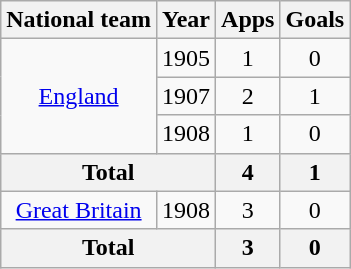<table class=wikitable style="text-align: center">
<tr>
<th>National team</th>
<th>Year</th>
<th>Apps</th>
<th>Goals</th>
</tr>
<tr>
<td rowspan=3><a href='#'>England</a></td>
<td>1905</td>
<td>1</td>
<td>0</td>
</tr>
<tr>
<td>1907</td>
<td>2</td>
<td>1</td>
</tr>
<tr>
<td>1908</td>
<td>1</td>
<td>0</td>
</tr>
<tr>
<th colspan=2>Total</th>
<th>4</th>
<th>1</th>
</tr>
<tr>
<td><a href='#'>Great Britain</a></td>
<td>1908</td>
<td>3</td>
<td>0</td>
</tr>
<tr>
<th colspan="2">Total</th>
<th>3</th>
<th>0</th>
</tr>
</table>
